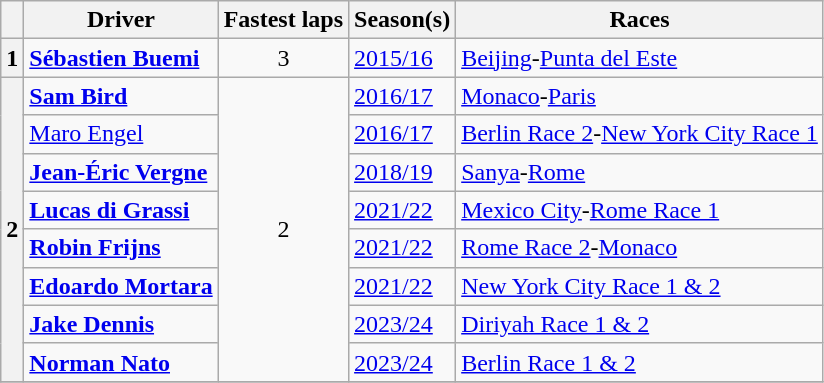<table class="wikitable">
<tr>
<th></th>
<th>Driver</th>
<th>Fastest laps</th>
<th>Season(s)</th>
<th>Races</th>
</tr>
<tr>
<th>1</th>
<td align=left> <strong><a href='#'>Sébastien Buemi</a></strong></td>
<td align=center>3</td>
<td><a href='#'>2015/16</a></td>
<td><a href='#'>Beijing</a>-<a href='#'>Punta del Este</a></td>
</tr>
<tr>
<th rowspan=8>2</th>
<td align=left> <strong><a href='#'>Sam Bird</a></strong></td>
<td rowspan=8 align=center>2</td>
<td><a href='#'>2016/17</a></td>
<td><a href='#'>Monaco</a>-<a href='#'>Paris</a></td>
</tr>
<tr>
<td align=left> <a href='#'>Maro Engel</a></td>
<td><a href='#'>2016/17</a></td>
<td><a href='#'>Berlin Race 2</a>-<a href='#'>New York City Race 1</a></td>
</tr>
<tr>
<td align=left> <strong><a href='#'>Jean-Éric Vergne</a></strong></td>
<td><a href='#'>2018/19</a></td>
<td><a href='#'>Sanya</a>-<a href='#'>Rome</a></td>
</tr>
<tr>
<td align=left> <strong><a href='#'>Lucas di Grassi</a></strong></td>
<td><a href='#'>2021/22</a></td>
<td><a href='#'>Mexico City</a>-<a href='#'>Rome Race 1</a></td>
</tr>
<tr>
<td align=left> <strong><a href='#'>Robin Frijns</a></strong></td>
<td><a href='#'>2021/22</a></td>
<td><a href='#'>Rome Race 2</a>-<a href='#'>Monaco</a></td>
</tr>
<tr>
<td align=left> <strong><a href='#'>Edoardo Mortara</a></strong></td>
<td><a href='#'>2021/22</a></td>
<td><a href='#'>New York City Race 1 & 2</a></td>
</tr>
<tr>
<td align=left> <strong><a href='#'>Jake Dennis</a></strong></td>
<td><a href='#'>2023/24</a></td>
<td><a href='#'>Diriyah Race 1 & 2</a></td>
</tr>
<tr>
<td align=left> <strong><a href='#'>Norman Nato</a></strong></td>
<td><a href='#'>2023/24</a></td>
<td><a href='#'>Berlin Race 1 & 2</a></td>
</tr>
<tr>
</tr>
</table>
